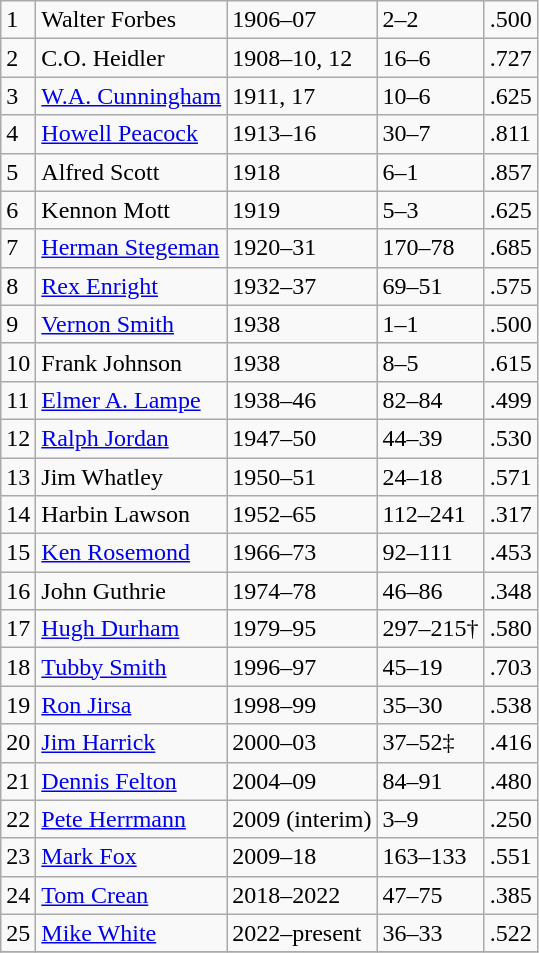<table class="wikitable">
<tr>
<td>1</td>
<td>Walter Forbes</td>
<td>1906–07</td>
<td>2–2</td>
<td>.500</td>
</tr>
<tr>
<td>2</td>
<td>C.O. Heidler</td>
<td>1908–10, 12</td>
<td>16–6</td>
<td>.727</td>
</tr>
<tr>
<td>3</td>
<td><a href='#'>W.A. Cunningham</a></td>
<td>1911, 17</td>
<td>10–6</td>
<td>.625</td>
</tr>
<tr>
<td>4</td>
<td><a href='#'>Howell Peacock</a></td>
<td>1913–16</td>
<td>30–7</td>
<td>.811</td>
</tr>
<tr>
<td>5</td>
<td>Alfred Scott</td>
<td>1918</td>
<td>6–1</td>
<td>.857</td>
</tr>
<tr>
<td>6</td>
<td>Kennon Mott</td>
<td>1919</td>
<td>5–3</td>
<td>.625</td>
</tr>
<tr>
<td>7</td>
<td><a href='#'>Herman Stegeman</a></td>
<td>1920–31</td>
<td>170–78</td>
<td>.685</td>
</tr>
<tr>
<td>8</td>
<td><a href='#'>Rex Enright</a></td>
<td>1932–37</td>
<td>69–51</td>
<td>.575</td>
</tr>
<tr>
<td>9</td>
<td><a href='#'>Vernon Smith</a></td>
<td>1938</td>
<td>1–1</td>
<td>.500</td>
</tr>
<tr>
<td>10</td>
<td>Frank Johnson</td>
<td>1938</td>
<td>8–5</td>
<td>.615</td>
</tr>
<tr>
<td>11</td>
<td><a href='#'>Elmer A. Lampe</a></td>
<td>1938–46</td>
<td>82–84</td>
<td>.499</td>
</tr>
<tr>
<td>12</td>
<td><a href='#'>Ralph Jordan</a></td>
<td>1947–50</td>
<td>44–39</td>
<td>.530</td>
</tr>
<tr>
<td>13</td>
<td>Jim Whatley</td>
<td>1950–51</td>
<td>24–18</td>
<td>.571</td>
</tr>
<tr>
<td>14</td>
<td>Harbin Lawson</td>
<td>1952–65</td>
<td>112–241</td>
<td>.317</td>
</tr>
<tr>
<td>15</td>
<td><a href='#'>Ken Rosemond</a></td>
<td>1966–73</td>
<td>92–111</td>
<td>.453</td>
</tr>
<tr>
<td>16</td>
<td>John Guthrie</td>
<td>1974–78</td>
<td>46–86</td>
<td>.348</td>
</tr>
<tr>
<td>17</td>
<td><a href='#'>Hugh Durham</a></td>
<td>1979–95</td>
<td>297–215†</td>
<td>.580</td>
</tr>
<tr>
<td>18</td>
<td><a href='#'>Tubby Smith</a></td>
<td>1996–97</td>
<td>45–19</td>
<td>.703</td>
</tr>
<tr>
<td>19</td>
<td><a href='#'>Ron Jirsa</a></td>
<td>1998–99</td>
<td>35–30</td>
<td>.538</td>
</tr>
<tr>
<td>20</td>
<td><a href='#'>Jim Harrick</a></td>
<td>2000–03</td>
<td>37–52‡</td>
<td>.416</td>
</tr>
<tr>
<td>21</td>
<td><a href='#'>Dennis Felton</a></td>
<td>2004–09</td>
<td>84–91</td>
<td>.480</td>
</tr>
<tr>
<td>22</td>
<td><a href='#'>Pete Herrmann</a></td>
<td>2009 (interim)</td>
<td>3–9</td>
<td>.250</td>
</tr>
<tr>
<td>23</td>
<td><a href='#'>Mark Fox</a></td>
<td>2009–18</td>
<td>163–133</td>
<td>.551</td>
</tr>
<tr>
<td>24</td>
<td><a href='#'>Tom Crean</a></td>
<td>2018–2022</td>
<td>47–75</td>
<td>.385</td>
</tr>
<tr>
<td>25</td>
<td><a href='#'>Mike White</a></td>
<td>2022–present</td>
<td>36–33</td>
<td>.522</td>
</tr>
<tr>
</tr>
</table>
